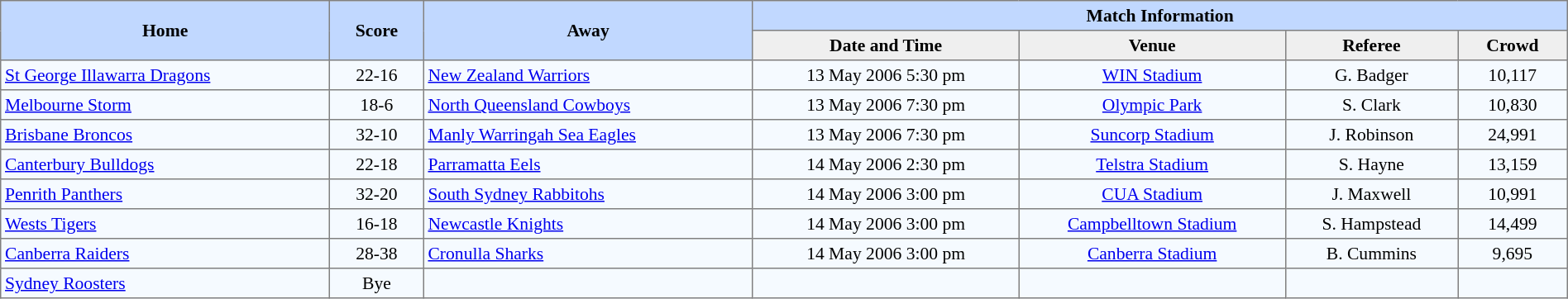<table border=1 style="border-collapse:collapse; font-size:90%;" cellpadding=3 cellspacing=0 width=100%>
<tr bgcolor=#C1D8FF>
<th rowspan=2 width=21%>Home</th>
<th rowspan=2 width=6%>Score</th>
<th rowspan=2 width=21%>Away</th>
<th colspan=6>Match Information</th>
</tr>
<tr bgcolor=#EFEFEF>
<th width=17%>Date and Time</th>
<th width=17%>Venue</th>
<th width=11%>Referee</th>
<th width=7%>Crowd</th>
</tr>
<tr align=center bgcolor=#F5FAFF>
<td align=left> <a href='#'>St George Illawarra Dragons</a></td>
<td>22-16</td>
<td align=left> <a href='#'>New Zealand Warriors</a></td>
<td>13 May 2006 5:30 pm</td>
<td><a href='#'>WIN Stadium</a></td>
<td>G. Badger</td>
<td>10,117</td>
</tr>
<tr align=center bgcolor=#F5FAFF>
<td align=left> <a href='#'>Melbourne Storm</a></td>
<td>18-6</td>
<td align=left> <a href='#'>North Queensland Cowboys</a></td>
<td>13 May 2006 7:30 pm</td>
<td><a href='#'>Olympic Park</a></td>
<td>S. Clark</td>
<td>10,830</td>
</tr>
<tr align=center bgcolor=#F5FAFF>
<td align=left> <a href='#'>Brisbane Broncos</a></td>
<td>32-10</td>
<td align=left> <a href='#'>Manly Warringah Sea Eagles</a></td>
<td>13 May 2006 7:30 pm</td>
<td><a href='#'>Suncorp Stadium</a></td>
<td>J. Robinson</td>
<td>24,991</td>
</tr>
<tr align=center bgcolor=#F5FAFF>
<td align=left> <a href='#'>Canterbury Bulldogs</a></td>
<td>22-18</td>
<td align=left> <a href='#'>Parramatta Eels</a></td>
<td>14 May 2006 2:30 pm</td>
<td><a href='#'>Telstra Stadium</a></td>
<td>S. Hayne</td>
<td>13,159</td>
</tr>
<tr align=center bgcolor=#F5FAFF>
<td align=left> <a href='#'>Penrith Panthers</a></td>
<td>32-20</td>
<td align=left> <a href='#'>South Sydney Rabbitohs</a></td>
<td>14 May 2006 3:00 pm</td>
<td><a href='#'>CUA Stadium</a></td>
<td>J. Maxwell</td>
<td>10,991</td>
</tr>
<tr align=center bgcolor=#F5FAFF>
<td align=left> <a href='#'>Wests Tigers</a></td>
<td>16-18</td>
<td align=left> <a href='#'>Newcastle Knights</a></td>
<td>14 May 2006 3:00 pm</td>
<td><a href='#'>Campbelltown Stadium</a></td>
<td>S. Hampstead</td>
<td>14,499</td>
</tr>
<tr align=center bgcolor=#F5FAFF>
<td align=left> <a href='#'>Canberra Raiders</a></td>
<td>28-38</td>
<td align=left> <a href='#'>Cronulla Sharks</a></td>
<td>14 May 2006 3:00 pm</td>
<td><a href='#'>Canberra Stadium</a></td>
<td>B. Cummins</td>
<td>9,695</td>
</tr>
<tr align=center bgcolor=#F5FAFF>
<td align=left> <a href='#'>Sydney Roosters</a></td>
<td>Bye</td>
<td></td>
<td></td>
<td></td>
<td></td>
<td></td>
</tr>
</table>
